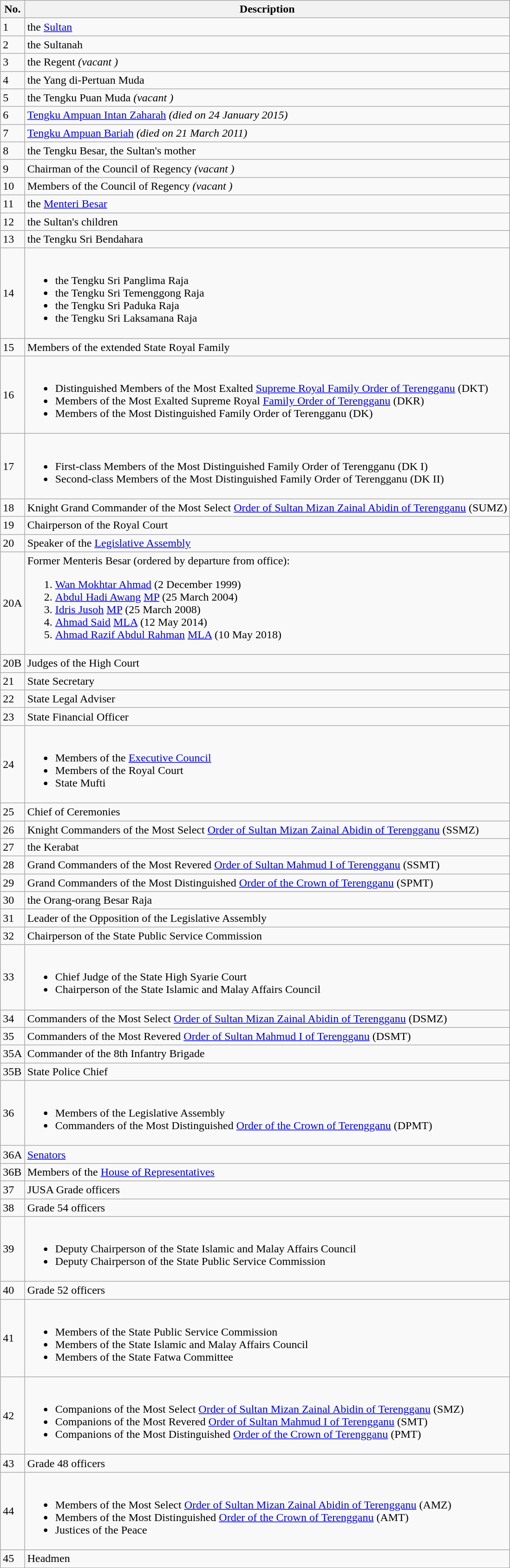<table class="wikitable">
<tr>
<th>No.</th>
<th>Description</th>
</tr>
<tr>
<td>1</td>
<td>the <a href='#'>Sultan</a></td>
</tr>
<tr>
<td>2</td>
<td>the Sultanah</td>
</tr>
<tr>
<td>3</td>
<td>the Regent <em>(vacant )</em></td>
</tr>
<tr>
<td>4</td>
<td>the Yang di-Pertuan Muda</td>
</tr>
<tr>
<td>5</td>
<td>the Tengku Puan Muda <em>(vacant )</em></td>
</tr>
<tr>
<td>6</td>
<td><a href='#'>Tengku Ampuan Intan Zaharah</a> <em>(died on 24 January 2015)</em></td>
</tr>
<tr>
<td>7</td>
<td><a href='#'>Tengku Ampuan Bariah</a> <em>(died on 21 March 2011)</em></td>
</tr>
<tr>
<td>8</td>
<td>the Tengku Besar, the Sultan's mother</td>
</tr>
<tr>
<td>9</td>
<td>Chairman of the Council of Regency <em>(vacant )</em></td>
</tr>
<tr>
<td>10</td>
<td>Members of the Council of Regency <em>(vacant )</em></td>
</tr>
<tr>
<td>11</td>
<td>the <a href='#'>Menteri Besar</a></td>
</tr>
<tr>
<td>12</td>
<td>the Sultan's children</td>
</tr>
<tr>
<td>13</td>
<td>the Tengku Sri Bendahara</td>
</tr>
<tr>
<td>14</td>
<td><br><ul><li>the Tengku Sri Panglima Raja</li><li>the Tengku Sri Temenggong Raja</li><li>the Tengku Sri Paduka Raja</li><li>the Tengku Sri Laksamana Raja</li></ul></td>
</tr>
<tr>
<td>15</td>
<td>Members of the extended State Royal Family</td>
</tr>
<tr>
<td>16</td>
<td><br><ul><li>Distinguished Members of the Most Exalted <a href='#'>Supreme Royal Family Order of Terengganu</a> (DKT)</li><li>Members of the Most Exalted Supreme Royal <a href='#'>Family Order of Terengganu</a> (DKR)</li><li>Members of the Most Distinguished Family Order of Terengganu (DK)</li></ul></td>
</tr>
<tr>
<td>17</td>
<td><br><ul><li>First-class Members of the Most Distinguished Family Order of Terengganu (DK I)</li><li>Second-class Members of the Most Distinguished Family Order of Terengganu (DK II)</li></ul></td>
</tr>
<tr>
<td>18</td>
<td>Knight Grand Commander of the Most Select <a href='#'>Order of Sultan Mizan Zainal Abidin of Terengganu</a> (SUMZ)</td>
</tr>
<tr>
<td>19</td>
<td>Chairperson of the Royal Court</td>
</tr>
<tr>
<td>20</td>
<td>Speaker of the <a href='#'>Legislative Assembly</a></td>
</tr>
<tr>
<td>20A</td>
<td>Former Menteris Besar (ordered by departure from office):<br><ol><li><a href='#'>Wan Mokhtar Ahmad</a> (2 December 1999)</li><li><a href='#'>Abdul Hadi Awang</a> <a href='#'>MP</a> (25 March 2004)</li><li><a href='#'>Idris Jusoh</a> <a href='#'>MP</a> (25 March 2008)</li><li><a href='#'>Ahmad Said</a> <a href='#'>MLA</a> (12 May 2014)</li><li><a href='#'>Ahmad Razif Abdul Rahman</a> <a href='#'>MLA</a> (10 May 2018)</li></ol></td>
</tr>
<tr>
<td>20B</td>
<td>Judges of the High Court</td>
</tr>
<tr>
<td>21</td>
<td>State Secretary</td>
</tr>
<tr>
<td>22</td>
<td>State Legal Adviser</td>
</tr>
<tr>
<td>23</td>
<td>State Financial Officer</td>
</tr>
<tr>
<td>24</td>
<td><br><ul><li>Members of the <a href='#'>Executive Council</a></li><li>Members of the Royal Court</li><li>State Mufti</li></ul></td>
</tr>
<tr>
<td>25</td>
<td>Chief of Ceremonies</td>
</tr>
<tr>
<td>26</td>
<td>Knight Commanders of the Most Select <a href='#'>Order of Sultan Mizan Zainal Abidin of Terengganu</a> (SSMZ)</td>
</tr>
<tr>
<td>27</td>
<td>the Kerabat</td>
</tr>
<tr>
<td>28</td>
<td>Grand Commanders of the Most Revered <a href='#'>Order of Sultan Mahmud I of Terengganu</a> (SSMT)</td>
</tr>
<tr>
<td>29</td>
<td>Grand Commanders of the Most Distinguished <a href='#'>Order of the Crown of Terengganu</a> (SPMT)</td>
</tr>
<tr>
<td>30</td>
<td>the Orang-orang Besar Raja</td>
</tr>
<tr>
<td>31</td>
<td>Leader of the Opposition of the Legislative Assembly</td>
</tr>
<tr>
<td>32</td>
<td>Chairperson of the State Public Service Commission</td>
</tr>
<tr>
<td>33</td>
<td><br><ul><li>Chief Judge of the State High Syarie Court</li><li>Chairperson of the State Islamic and Malay Affairs Council</li></ul></td>
</tr>
<tr>
<td>34</td>
<td>Commanders of the Most Select <a href='#'>Order of Sultan Mizan Zainal Abidin of Terengganu</a> (DSMZ)</td>
</tr>
<tr>
<td>35</td>
<td>Commanders of the Most Revered <a href='#'>Order of Sultan Mahmud I of Terengganu</a> (DSMT)</td>
</tr>
<tr>
<td>35A</td>
<td>Commander of the 8th Infantry Brigade</td>
</tr>
<tr>
<td>35B</td>
<td>State Police Chief</td>
</tr>
<tr>
<td>36</td>
<td><br><ul><li>Members of the Legislative Assembly</li><li>Commanders of the Most Distinguished <a href='#'>Order of the Crown of Terengganu</a> (DPMT)</li></ul></td>
</tr>
<tr>
<td>36A</td>
<td><a href='#'>Senators</a></td>
</tr>
<tr>
<td>36B</td>
<td>Members of the <a href='#'>House of Representatives</a></td>
</tr>
<tr>
<td>37</td>
<td>JUSA Grade officers</td>
</tr>
<tr>
<td>38</td>
<td>Grade 54 officers</td>
</tr>
<tr>
<td>39</td>
<td><br><ul><li>Deputy Chairperson of the State Islamic and Malay Affairs Council</li><li>Deputy Chairperson of the State Public Service Commission</li></ul></td>
</tr>
<tr>
<td>40</td>
<td>Grade 52 officers</td>
</tr>
<tr>
<td>41</td>
<td><br><ul><li>Members of the State Public Service Commission</li><li>Members of the State Islamic and Malay Affairs Council</li><li>Members of the State Fatwa Committee</li></ul></td>
</tr>
<tr>
<td>42</td>
<td><br><ul><li>Companions of the Most Select <a href='#'>Order of Sultan Mizan Zainal Abidin of Terengganu</a> (SMZ)</li><li>Companions of the Most Revered <a href='#'>Order of Sultan Mahmud I of Terengganu</a> (SMT)</li><li>Companions of the Most Distinguished <a href='#'>Order of the Crown of Terengganu</a> (PMT)</li></ul></td>
</tr>
<tr>
<td>43</td>
<td>Grade 48 officers</td>
</tr>
<tr>
<td>44</td>
<td><br><ul><li>Members of the Most Select <a href='#'>Order of Sultan Mizan Zainal Abidin of Terengganu</a> (AMZ)</li><li>Members of the Most Distinguished <a href='#'>Order of the Crown of Terengganu</a> (AMT)</li><li>Justices of the Peace</li></ul></td>
</tr>
<tr>
<td>45</td>
<td>Headmen</td>
</tr>
</table>
